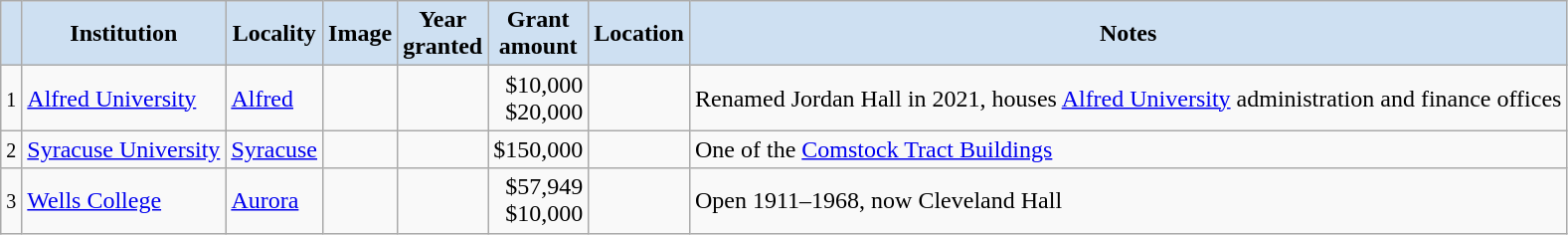<table class="wikitable sortable" align="center">
<tr>
<th style="background-color:#CEE0F2;"></th>
<th style="background-color:#CEE0F2;">Institution</th>
<th style="background-color:#CEE0F2;">Locality</th>
<th style="background-color:#CEE0F2;" class="unsortable">Image</th>
<th style="background-color:#CEE0F2;">Year<br>granted</th>
<th style="background-color:#CEE0F2;">Grant<br>amount</th>
<th style="background-color:#CEE0F2;">Location</th>
<th style="background-color:#CEE0F2;" class="unsortable">Notes</th>
</tr>
<tr ->
<td><small>1</small></td>
<td><a href='#'>Alfred University</a></td>
<td><a href='#'>Alfred</a></td>
<td></td>
<td><br></td>
<td align=right>$10,000<br>$20,000</td>
<td></td>
<td>Renamed Jordan Hall in 2021, houses <a href='#'>Alfred University</a> administration and finance offices</td>
</tr>
<tr ->
<td><small>2</small></td>
<td><a href='#'>Syracuse University</a></td>
<td><a href='#'>Syracuse</a></td>
<td></td>
<td></td>
<td align=right>$150,000</td>
<td></td>
<td>One of the <a href='#'>Comstock Tract Buildings</a></td>
</tr>
<tr ->
<td align=center><small>3</small></td>
<td><a href='#'>Wells College</a></td>
<td><a href='#'>Aurora</a></td>
<td></td>
<td><br></td>
<td align=right>$57,949<br>$10,000</td>
<td></td>
<td>Open 1911–1968, now Cleveland Hall</td>
</tr>
</table>
